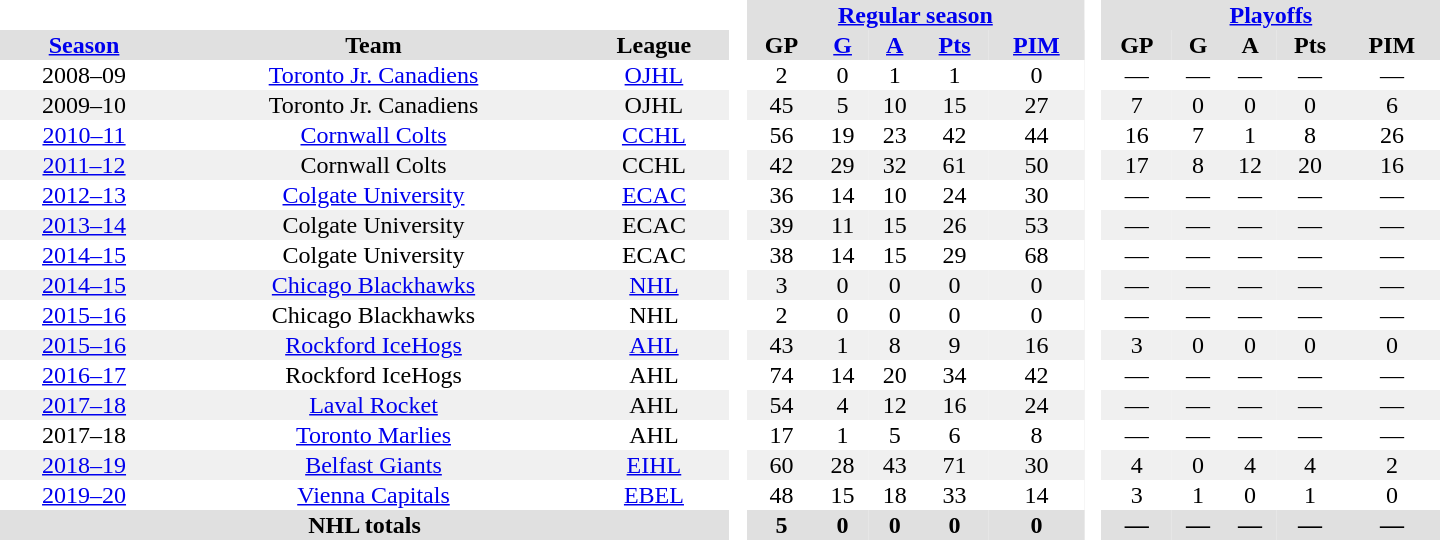<table border="0" cellpadding="1" cellspacing="0" style="text-align:center; width:60em;">
<tr style="background:#e0e0e0;">
<th colspan="3"  bgcolor="#ffffff"> </th>
<th rowspan="100" bgcolor="#ffffff"> </th>
<th colspan="5"><a href='#'>Regular season</a></th>
<th rowspan="100" bgcolor="#ffffff"> </th>
<th colspan="5"><a href='#'>Playoffs</a></th>
</tr>
<tr style="background:#e0e0e0;">
<th><a href='#'>Season</a></th>
<th>Team</th>
<th>League</th>
<th>GP</th>
<th><a href='#'>G</a></th>
<th><a href='#'>A</a></th>
<th><a href='#'>Pts</a></th>
<th><a href='#'>PIM</a></th>
<th>GP</th>
<th>G</th>
<th>A</th>
<th>Pts</th>
<th>PIM</th>
</tr>
<tr>
<td>2008–09</td>
<td><a href='#'>Toronto Jr. Canadiens</a></td>
<td><a href='#'>OJHL</a></td>
<td>2</td>
<td>0</td>
<td>1</td>
<td>1</td>
<td>0</td>
<td>—</td>
<td>—</td>
<td>—</td>
<td>—</td>
<td>—</td>
</tr>
<tr bgcolor="#f0f0f0">
<td>2009–10</td>
<td>Toronto Jr. Canadiens</td>
<td>OJHL</td>
<td>45</td>
<td>5</td>
<td>10</td>
<td>15</td>
<td>27</td>
<td>7</td>
<td>0</td>
<td>0</td>
<td>0</td>
<td>6</td>
</tr>
<tr>
<td><a href='#'>2010–11</a></td>
<td><a href='#'>Cornwall Colts</a></td>
<td><a href='#'>CCHL</a></td>
<td>56</td>
<td>19</td>
<td>23</td>
<td>42</td>
<td>44</td>
<td>16</td>
<td>7</td>
<td>1</td>
<td>8</td>
<td>26</td>
</tr>
<tr bgcolor="#f0f0f0">
<td><a href='#'>2011–12</a></td>
<td>Cornwall Colts</td>
<td>CCHL</td>
<td>42</td>
<td>29</td>
<td>32</td>
<td>61</td>
<td>50</td>
<td>17</td>
<td>8</td>
<td>12</td>
<td>20</td>
<td>16</td>
</tr>
<tr>
<td><a href='#'>2012–13</a></td>
<td><a href='#'>Colgate University</a></td>
<td><a href='#'>ECAC</a></td>
<td>36</td>
<td>14</td>
<td>10</td>
<td>24</td>
<td>30</td>
<td>—</td>
<td>—</td>
<td>—</td>
<td>—</td>
<td>—</td>
</tr>
<tr bgcolor="#f0f0f0">
<td><a href='#'>2013–14</a></td>
<td>Colgate University</td>
<td>ECAC</td>
<td>39</td>
<td>11</td>
<td>15</td>
<td>26</td>
<td>53</td>
<td>—</td>
<td>—</td>
<td>—</td>
<td>—</td>
<td>—</td>
</tr>
<tr>
<td><a href='#'>2014–15</a></td>
<td>Colgate University</td>
<td>ECAC</td>
<td>38</td>
<td>14</td>
<td>15</td>
<td>29</td>
<td>68</td>
<td>—</td>
<td>—</td>
<td>—</td>
<td>—</td>
<td>—</td>
</tr>
<tr bgcolor="#f0f0f0">
<td><a href='#'>2014–15</a></td>
<td><a href='#'>Chicago Blackhawks</a></td>
<td><a href='#'>NHL</a></td>
<td>3</td>
<td>0</td>
<td>0</td>
<td>0</td>
<td>0</td>
<td>—</td>
<td>—</td>
<td>—</td>
<td>—</td>
<td>—</td>
</tr>
<tr>
<td><a href='#'>2015–16</a></td>
<td>Chicago Blackhawks</td>
<td>NHL</td>
<td>2</td>
<td>0</td>
<td>0</td>
<td>0</td>
<td>0</td>
<td>—</td>
<td>—</td>
<td>—</td>
<td>—</td>
<td>—</td>
</tr>
<tr bgcolor="#f0f0f0">
<td><a href='#'>2015–16</a></td>
<td><a href='#'>Rockford IceHogs</a></td>
<td><a href='#'>AHL</a></td>
<td>43</td>
<td>1</td>
<td>8</td>
<td>9</td>
<td>16</td>
<td>3</td>
<td>0</td>
<td>0</td>
<td>0</td>
<td>0</td>
</tr>
<tr>
<td><a href='#'>2016–17</a></td>
<td>Rockford IceHogs</td>
<td>AHL</td>
<td>74</td>
<td>14</td>
<td>20</td>
<td>34</td>
<td>42</td>
<td>—</td>
<td>—</td>
<td>—</td>
<td>—</td>
<td>—</td>
</tr>
<tr bgcolor="#f0f0f0">
<td><a href='#'>2017–18</a></td>
<td><a href='#'>Laval Rocket</a></td>
<td>AHL</td>
<td>54</td>
<td>4</td>
<td>12</td>
<td>16</td>
<td>24</td>
<td>—</td>
<td>—</td>
<td>—</td>
<td>—</td>
<td>—</td>
</tr>
<tr>
<td>2017–18</td>
<td><a href='#'>Toronto Marlies</a></td>
<td>AHL</td>
<td>17</td>
<td>1</td>
<td>5</td>
<td>6</td>
<td>8</td>
<td>—</td>
<td>—</td>
<td>—</td>
<td>—</td>
<td>—</td>
</tr>
<tr bgcolor="#f0f0f0">
<td><a href='#'>2018–19</a></td>
<td><a href='#'>Belfast Giants</a></td>
<td><a href='#'>EIHL</a></td>
<td>60</td>
<td>28</td>
<td>43</td>
<td>71</td>
<td>30</td>
<td>4</td>
<td>0</td>
<td>4</td>
<td>4</td>
<td>2</td>
</tr>
<tr>
<td><a href='#'>2019–20</a></td>
<td><a href='#'>Vienna Capitals</a></td>
<td><a href='#'>EBEL</a></td>
<td>48</td>
<td>15</td>
<td>18</td>
<td>33</td>
<td>14</td>
<td>3</td>
<td>1</td>
<td>0</td>
<td>1</td>
<td>0</td>
</tr>
<tr ALIGN="center" bgcolor="#e0e0e0">
<th colspan="3">NHL totals</th>
<th>5</th>
<th>0</th>
<th>0</th>
<th>0</th>
<th>0</th>
<th>—</th>
<th>—</th>
<th>—</th>
<th>—</th>
<th>—</th>
</tr>
</table>
